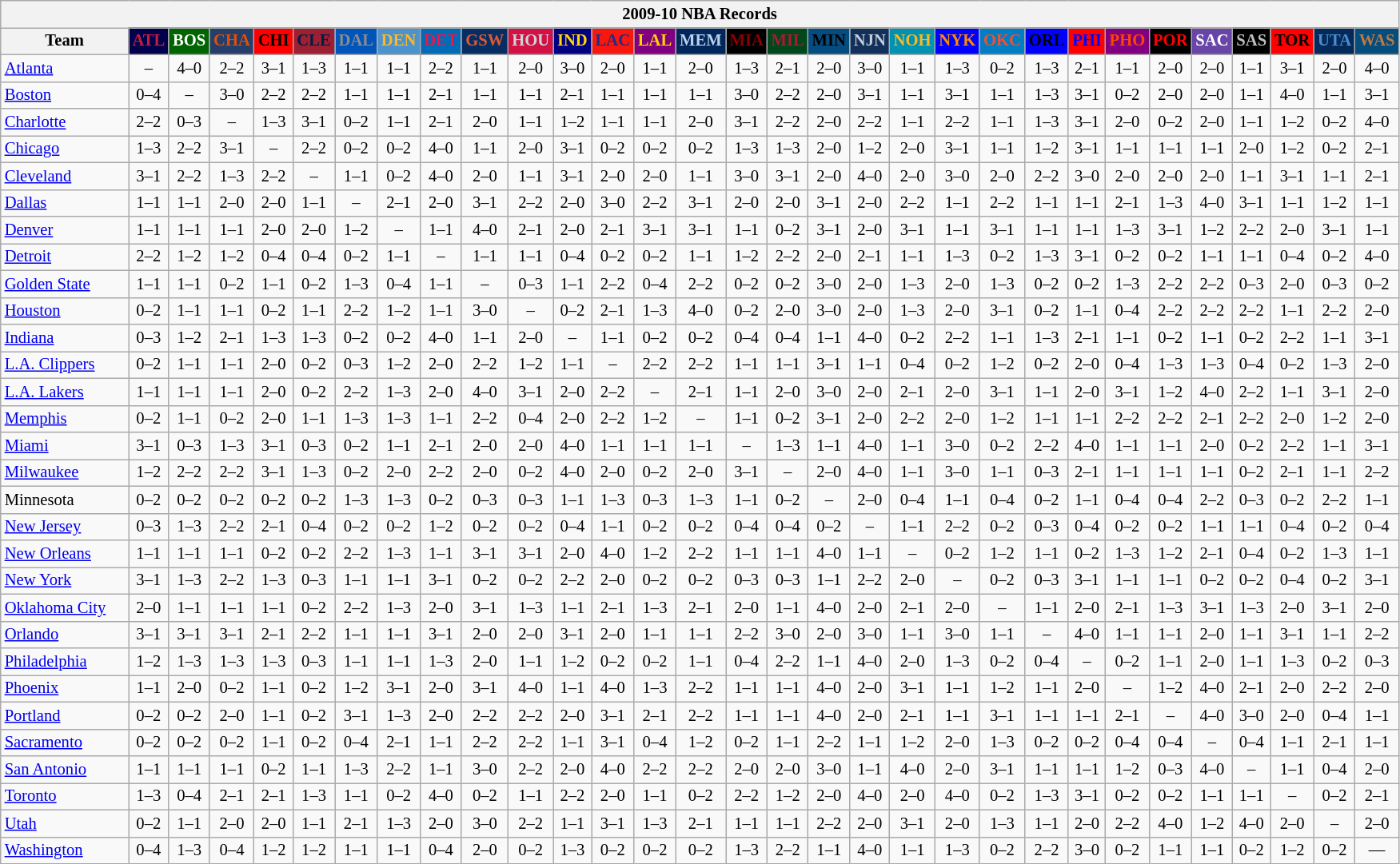<table class="wikitable mw-collapsible mw-collapsed" style="font-size:86%; text-align:center;">
<tr>
<th colspan=31>2009-10 NBA Records</th>
</tr>
<tr>
<th width=100>Team</th>
<th style="background:#00004d;color:#C41E3a;width=35">ATL</th>
<th style="background:#006400;color:#FFFFFF;width=35">BOS</th>
<th style="background:#253E6A;color:#DF5106;width=35">CHA</th>
<th style="background:#FF0000;color:#000000;width=35">CHI</th>
<th style="background:#9F1F32;color:#001D43;width=35">CLE</th>
<th style="background:#0055BA;color:#898D8F;width=35">DAL</th>
<th style="background:#4C92CC;color:#FDB827;width=35">DEN</th>
<th style="background:#006BB7;color:#ED164B;width=35">DET</th>
<th style="background:#072E63;color:#DC5A34;width=35">GSW</th>
<th style="background:#D31145;color:#CBD4D8;width=35">HOU</th>
<th style="background:#000080;color:#FFD700;width=35">IND</th>
<th style="background:#F9160D;color:#1A2E8B;width=35">LAC</th>
<th style="background:#800080;color:#FFD700;width=35">LAL</th>
<th style="background:#00265B;color:#BAD1EB;width=35">MEM</th>
<th style="background:#000000;color:#8B0000;width=35">MIA</th>
<th style="background:#00471B;color:#AC1A2F;width=35">MIL</th>
<th style="background:#044D80;color:#000000;width=35">MIN</th>
<th style="background:#12305B;color:#C4CED4;width=35">NJN</th>
<th style="background:#0093B1;color:#FDB827;width=35">NOH</th>
<th style="background:#0000FF;color:#FF8C00;width=35">NYK</th>
<th style="background:#007DC3;color:#F05033;width=35">OKC</th>
<th style="background:#0000FF;color:#000000;width=35">ORL</th>
<th style="background:#FF0000;color:#0000FF;width=35">PHI</th>
<th style="background:#800080;color:#FF4500;width=35">PHO</th>
<th style="background:#000000;color:#FF0000;width=35">POR</th>
<th style="background:#6846A8;color:#FFFFFF;width=35">SAC</th>
<th style="background:#000000;color:#C0C0C0;width=35">SAS</th>
<th style="background:#FF0000;color:#000000;width=35">TOR</th>
<th style="background:#042A5C;color:#4C8ECC;width=35">UTA</th>
<th style="background:#044D7D;color:#BC7A44;width=35">WAS</th>
</tr>
<tr>
<td style="text-align:left;"><a href='#'>Atlanta</a></td>
<td>–</td>
<td>4–0</td>
<td>2–2</td>
<td>3–1</td>
<td>1–3</td>
<td>1–1</td>
<td>1–1</td>
<td>2–2</td>
<td>1–1</td>
<td>2–0</td>
<td>3–0</td>
<td>2–0</td>
<td>1–1</td>
<td>2–0</td>
<td>1–3</td>
<td>2–1</td>
<td>2–0</td>
<td>3–0</td>
<td>1–1</td>
<td>1–3</td>
<td>0–2</td>
<td>1–3</td>
<td>2–1</td>
<td>1–1</td>
<td>2–0</td>
<td>2–0</td>
<td>1–1</td>
<td>3–1</td>
<td>2–0</td>
<td>4–0</td>
</tr>
<tr>
<td style="text-align:left;"><a href='#'>Boston</a></td>
<td>0–4</td>
<td>–</td>
<td>3–0</td>
<td>2–2</td>
<td>2–2</td>
<td>1–1</td>
<td>1–1</td>
<td>2–1</td>
<td>1–1</td>
<td>1–1</td>
<td>2–1</td>
<td>1–1</td>
<td>1–1</td>
<td>1–1</td>
<td>3–0</td>
<td>2–2</td>
<td>2–0</td>
<td>3–1</td>
<td>1–1</td>
<td>3–1</td>
<td>1–1</td>
<td>1–3</td>
<td>3–1</td>
<td>0–2</td>
<td>2–0</td>
<td>2–0</td>
<td>1–1</td>
<td>4–0</td>
<td>1–1</td>
<td>3–1</td>
</tr>
<tr>
<td style="text-align:left;"><a href='#'>Charlotte</a></td>
<td>2–2</td>
<td>0–3</td>
<td>–</td>
<td>1–3</td>
<td>3–1</td>
<td>0–2</td>
<td>1–1</td>
<td>2–1</td>
<td>2–0</td>
<td>1–1</td>
<td>1–2</td>
<td>1–1</td>
<td>1–1</td>
<td>2–0</td>
<td>3–1</td>
<td>2–2</td>
<td>2–0</td>
<td>2–2</td>
<td>1–1</td>
<td>2–2</td>
<td>1–1</td>
<td>1–3</td>
<td>3–1</td>
<td>2–0</td>
<td>0–2</td>
<td>2–0</td>
<td>1–1</td>
<td>1–2</td>
<td>0–2</td>
<td>4–0</td>
</tr>
<tr>
<td style="text-align:left;"><a href='#'>Chicago</a></td>
<td>1–3</td>
<td>2–2</td>
<td>3–1</td>
<td>–</td>
<td>2–2</td>
<td>0–2</td>
<td>0–2</td>
<td>4–0</td>
<td>1–1</td>
<td>2–0</td>
<td>3–1</td>
<td>0–2</td>
<td>0–2</td>
<td>0–2</td>
<td>1–3</td>
<td>1–3</td>
<td>2–0</td>
<td>1–2</td>
<td>2–0</td>
<td>3–1</td>
<td>1–1</td>
<td>1–2</td>
<td>3–1</td>
<td>1–1</td>
<td>1–1</td>
<td>1–1</td>
<td>2–0</td>
<td>1–2</td>
<td>0–2</td>
<td>2–1</td>
</tr>
<tr>
<td style="text-align:left;"><a href='#'>Cleveland</a></td>
<td>3–1</td>
<td>2–2</td>
<td>1–3</td>
<td>2–2</td>
<td>–</td>
<td>1–1</td>
<td>0–2</td>
<td>4–0</td>
<td>2–0</td>
<td>1–1</td>
<td>3–1</td>
<td>2–0</td>
<td>2–0</td>
<td>1–1</td>
<td>3–0</td>
<td>3–1</td>
<td>2–0</td>
<td>4–0</td>
<td>2–0</td>
<td>3–0</td>
<td>2–0</td>
<td>2–2</td>
<td>3–0</td>
<td>2–0</td>
<td>2–0</td>
<td>2–0</td>
<td>1–1</td>
<td>3–1</td>
<td>1–1</td>
<td>2–1</td>
</tr>
<tr>
<td style="text-align:left;"><a href='#'>Dallas</a></td>
<td>1–1</td>
<td>1–1</td>
<td>2–0</td>
<td>2–0</td>
<td>1–1</td>
<td>–</td>
<td>2–1</td>
<td>2–0</td>
<td>3–1</td>
<td>2–2</td>
<td>2–0</td>
<td>3–0</td>
<td>2–2</td>
<td>3–1</td>
<td>2–0</td>
<td>2–0</td>
<td>3–1</td>
<td>2–0</td>
<td>2–2</td>
<td>1–1</td>
<td>2–2</td>
<td>1–1</td>
<td>1–1</td>
<td>2–1</td>
<td>1–3</td>
<td>4–0</td>
<td>3–1</td>
<td>1–1</td>
<td>1–2</td>
<td>1–1</td>
</tr>
<tr>
<td style="text-align:left;"><a href='#'>Denver</a></td>
<td>1–1</td>
<td>1–1</td>
<td>1–1</td>
<td>2–0</td>
<td>2–0</td>
<td>1–2</td>
<td>–</td>
<td>1–1</td>
<td>4–0</td>
<td>2–1</td>
<td>2–0</td>
<td>2–1</td>
<td>3–1</td>
<td>3–1</td>
<td>1–1</td>
<td>0–2</td>
<td>3–1</td>
<td>2–0</td>
<td>3–1</td>
<td>1–1</td>
<td>3–1</td>
<td>1–1</td>
<td>1–1</td>
<td>1–3</td>
<td>3–1</td>
<td>1–2</td>
<td>2–2</td>
<td>2–0</td>
<td>3–1</td>
<td>1–1</td>
</tr>
<tr>
<td style="text-align:left;"><a href='#'>Detroit</a></td>
<td>2–2</td>
<td>1–2</td>
<td>1–2</td>
<td>0–4</td>
<td>0–4</td>
<td>0–2</td>
<td>1–1</td>
<td>–</td>
<td>1–1</td>
<td>1–1</td>
<td>0–4</td>
<td>0–2</td>
<td>0–2</td>
<td>1–1</td>
<td>1–2</td>
<td>2–2</td>
<td>2–0</td>
<td>2–1</td>
<td>1–1</td>
<td>1–3</td>
<td>0–2</td>
<td>1–3</td>
<td>3–1</td>
<td>0–2</td>
<td>0–2</td>
<td>1–1</td>
<td>1–1</td>
<td>0–4</td>
<td>0–2</td>
<td>4–0</td>
</tr>
<tr>
<td style="text-align:left;"><a href='#'>Golden State</a></td>
<td>1–1</td>
<td>1–1</td>
<td>0–2</td>
<td>1–1</td>
<td>0–2</td>
<td>1–3</td>
<td>0–4</td>
<td>1–1</td>
<td>–</td>
<td>0–3</td>
<td>1–1</td>
<td>2–2</td>
<td>0–4</td>
<td>2–2</td>
<td>0–2</td>
<td>0–2</td>
<td>3–0</td>
<td>2–0</td>
<td>1–3</td>
<td>2–0</td>
<td>1–3</td>
<td>0–2</td>
<td>0–2</td>
<td>1–3</td>
<td>2–2</td>
<td>2–2</td>
<td>0–3</td>
<td>2–0</td>
<td>0–3</td>
<td>0–2</td>
</tr>
<tr>
<td style="text-align:left;"><a href='#'>Houston</a></td>
<td>0–2</td>
<td>1–1</td>
<td>1–1</td>
<td>0–2</td>
<td>1–1</td>
<td>2–2</td>
<td>1–2</td>
<td>1–1</td>
<td>3–0</td>
<td>–</td>
<td>0–2</td>
<td>2–1</td>
<td>1–3</td>
<td>4–0</td>
<td>0–2</td>
<td>2–0</td>
<td>3–0</td>
<td>2–0</td>
<td>1–3</td>
<td>2–0</td>
<td>3–1</td>
<td>0–2</td>
<td>1–1</td>
<td>0–4</td>
<td>2–2</td>
<td>2–2</td>
<td>2–2</td>
<td>1–1</td>
<td>2–2</td>
<td>2–0</td>
</tr>
<tr>
<td style="text-align:left;"><a href='#'>Indiana</a></td>
<td>0–3</td>
<td>1–2</td>
<td>2–1</td>
<td>1–3</td>
<td>1–3</td>
<td>0–2</td>
<td>0–2</td>
<td>4–0</td>
<td>1–1</td>
<td>2–0</td>
<td>–</td>
<td>1–1</td>
<td>0–2</td>
<td>0–2</td>
<td>0–4</td>
<td>0–4</td>
<td>1–1</td>
<td>4–0</td>
<td>0–2</td>
<td>2–2</td>
<td>1–1</td>
<td>1–3</td>
<td>2–1</td>
<td>1–1</td>
<td>0–2</td>
<td>1–1</td>
<td>0–2</td>
<td>2–2</td>
<td>1–1</td>
<td>3–1</td>
</tr>
<tr>
<td style="text-align:left;"><a href='#'>L.A. Clippers</a></td>
<td>0–2</td>
<td>1–1</td>
<td>1–1</td>
<td>2–0</td>
<td>0–2</td>
<td>0–3</td>
<td>1–2</td>
<td>2–0</td>
<td>2–2</td>
<td>1–2</td>
<td>1–1</td>
<td>–</td>
<td>2–2</td>
<td>2–2</td>
<td>1–1</td>
<td>1–1</td>
<td>3–1</td>
<td>1–1</td>
<td>0–4</td>
<td>0–2</td>
<td>1–2</td>
<td>0–2</td>
<td>2–0</td>
<td>0–4</td>
<td>1–3</td>
<td>1–3</td>
<td>0–4</td>
<td>0–2</td>
<td>1–3</td>
<td>2–0</td>
</tr>
<tr>
<td style="text-align:left;"><a href='#'>L.A. Lakers</a></td>
<td>1–1</td>
<td>1–1</td>
<td>1–1</td>
<td>2–0</td>
<td>0–2</td>
<td>2–2</td>
<td>1–3</td>
<td>2–0</td>
<td>4–0</td>
<td>3–1</td>
<td>2–0</td>
<td>2–2</td>
<td>–</td>
<td>2–1</td>
<td>1–1</td>
<td>2–0</td>
<td>3–0</td>
<td>2–0</td>
<td>2–1</td>
<td>2–0</td>
<td>3–1</td>
<td>1–1</td>
<td>2–0</td>
<td>3–1</td>
<td>1–2</td>
<td>4–0</td>
<td>2–2</td>
<td>1–1</td>
<td>3–1</td>
<td>2–0</td>
</tr>
<tr>
<td style="text-align:left;"><a href='#'>Memphis</a></td>
<td>0–2</td>
<td>1–1</td>
<td>0–2</td>
<td>2–0</td>
<td>1–1</td>
<td>1–3</td>
<td>1–3</td>
<td>1–1</td>
<td>2–2</td>
<td>0–4</td>
<td>2–0</td>
<td>2–2</td>
<td>1–2</td>
<td>–</td>
<td>1–1</td>
<td>0–2</td>
<td>3–1</td>
<td>2–0</td>
<td>2–2</td>
<td>2–0</td>
<td>1–2</td>
<td>1–1</td>
<td>1–1</td>
<td>2–2</td>
<td>2–2</td>
<td>2–1</td>
<td>2–2</td>
<td>2–0</td>
<td>1–2</td>
<td>2–0</td>
</tr>
<tr>
<td style="text-align:left;"><a href='#'>Miami</a></td>
<td>3–1</td>
<td>0–3</td>
<td>1–3</td>
<td>3–1</td>
<td>0–3</td>
<td>0–2</td>
<td>1–1</td>
<td>2–1</td>
<td>2–0</td>
<td>2–0</td>
<td>4–0</td>
<td>1–1</td>
<td>1–1</td>
<td>1–1</td>
<td>–</td>
<td>1–3</td>
<td>1–1</td>
<td>4–0</td>
<td>1–1</td>
<td>3–0</td>
<td>0–2</td>
<td>2–2</td>
<td>4–0</td>
<td>1–1</td>
<td>1–1</td>
<td>2–0</td>
<td>0–2</td>
<td>2–2</td>
<td>1–1</td>
<td>3–1</td>
</tr>
<tr>
<td style="text-align:left;"><a href='#'>Milwaukee</a></td>
<td>1–2</td>
<td>2–2</td>
<td>2–2</td>
<td>3–1</td>
<td>1–3</td>
<td>0–2</td>
<td>2–0</td>
<td>2–2</td>
<td>2–0</td>
<td>0–2</td>
<td>4–0</td>
<td>2–0</td>
<td>0–2</td>
<td>2–0</td>
<td>3–1</td>
<td>–</td>
<td>2–0</td>
<td>4–0</td>
<td>1–1</td>
<td>3–0</td>
<td>1–1</td>
<td>0–3</td>
<td>2–1</td>
<td>1–1</td>
<td>1–1</td>
<td>1–1</td>
<td>0–2</td>
<td>2–1</td>
<td>1–1</td>
<td>2–2</td>
</tr>
<tr>
<td style="text-align:left;">Minnesota</td>
<td>0–2</td>
<td>0–2</td>
<td>0–2</td>
<td>0–2</td>
<td>0–2</td>
<td>1–3</td>
<td>1–3</td>
<td>0–2</td>
<td>0–3</td>
<td>0–3</td>
<td>1–1</td>
<td>1–3</td>
<td>0–3</td>
<td>1–3</td>
<td>1–1</td>
<td>0–2</td>
<td>–</td>
<td>2–0</td>
<td>0–4</td>
<td>1–1</td>
<td>0–4</td>
<td>0–2</td>
<td>1–1</td>
<td>0–4</td>
<td>0–4</td>
<td>2–2</td>
<td>0–3</td>
<td>0–2</td>
<td>2–2</td>
<td>1–1</td>
</tr>
<tr>
<td style="text-align:left;"><a href='#'>New Jersey</a></td>
<td>0–3</td>
<td>1–3</td>
<td>2–2</td>
<td>2–1</td>
<td>0–4</td>
<td>0–2</td>
<td>0–2</td>
<td>1–2</td>
<td>0–2</td>
<td>0–2</td>
<td>0–4</td>
<td>1–1</td>
<td>0–2</td>
<td>0–2</td>
<td>0–4</td>
<td>0–4</td>
<td>0–2</td>
<td>–</td>
<td>1–1</td>
<td>2–2</td>
<td>0–2</td>
<td>0–3</td>
<td>0–4</td>
<td>0–2</td>
<td>0–2</td>
<td>1–1</td>
<td>1–1</td>
<td>0–4</td>
<td>0–2</td>
<td>0–4</td>
</tr>
<tr>
<td style="text-align:left;"><a href='#'>New Orleans</a></td>
<td>1–1</td>
<td>1–1</td>
<td>1–1</td>
<td>0–2</td>
<td>0–2</td>
<td>2–2</td>
<td>1–3</td>
<td>1–1</td>
<td>3–1</td>
<td>3–1</td>
<td>2–0</td>
<td>4–0</td>
<td>1–2</td>
<td>2–2</td>
<td>1–1</td>
<td>1–1</td>
<td>4–0</td>
<td>1–1</td>
<td>–</td>
<td>0–2</td>
<td>1–2</td>
<td>1–1</td>
<td>0–2</td>
<td>1–3</td>
<td>1–2</td>
<td>2–1</td>
<td>0–4</td>
<td>0–2</td>
<td>1–3</td>
<td>1–1</td>
</tr>
<tr>
<td style="text-align:left;"><a href='#'>New York</a></td>
<td>3–1</td>
<td>1–3</td>
<td>2–2</td>
<td>1–3</td>
<td>0–3</td>
<td>1–1</td>
<td>1–1</td>
<td>3–1</td>
<td>0–2</td>
<td>0–2</td>
<td>2–2</td>
<td>2–0</td>
<td>0–2</td>
<td>0–2</td>
<td>0–3</td>
<td>0–3</td>
<td>1–1</td>
<td>2–2</td>
<td>2–0</td>
<td>–</td>
<td>0–2</td>
<td>0–3</td>
<td>3–1</td>
<td>1–1</td>
<td>1–1</td>
<td>0–2</td>
<td>0–2</td>
<td>0–4</td>
<td>0–2</td>
<td>3–1</td>
</tr>
<tr>
<td style="text-align:left;"><a href='#'>Oklahoma City</a></td>
<td>2–0</td>
<td>1–1</td>
<td>1–1</td>
<td>1–1</td>
<td>0–2</td>
<td>2–2</td>
<td>1–3</td>
<td>2–0</td>
<td>3–1</td>
<td>1–3</td>
<td>1–1</td>
<td>2–1</td>
<td>1–3</td>
<td>2–1</td>
<td>2–0</td>
<td>1–1</td>
<td>4–0</td>
<td>2–0</td>
<td>2–1</td>
<td>2–0</td>
<td>–</td>
<td>1–1</td>
<td>2–0</td>
<td>2–1</td>
<td>1–3</td>
<td>3–1</td>
<td>1–3</td>
<td>2–0</td>
<td>3–1</td>
<td>2–0</td>
</tr>
<tr>
<td style="text-align:left;"><a href='#'>Orlando</a></td>
<td>3–1</td>
<td>3–1</td>
<td>3–1</td>
<td>2–1</td>
<td>2–2</td>
<td>1–1</td>
<td>1–1</td>
<td>3–1</td>
<td>2–0</td>
<td>2–0</td>
<td>3–1</td>
<td>2–0</td>
<td>1–1</td>
<td>1–1</td>
<td>2–2</td>
<td>3–0</td>
<td>2–0</td>
<td>3–0</td>
<td>1–1</td>
<td>3–0</td>
<td>1–1</td>
<td>–</td>
<td>4–0</td>
<td>1–1</td>
<td>1–1</td>
<td>2–0</td>
<td>1–1</td>
<td>3–1</td>
<td>1–1</td>
<td>2–2</td>
</tr>
<tr>
<td style="text-align:left;"><a href='#'>Philadelphia</a></td>
<td>1–2</td>
<td>1–3</td>
<td>1–3</td>
<td>1–3</td>
<td>0–3</td>
<td>1–1</td>
<td>1–1</td>
<td>1–3</td>
<td>2–0</td>
<td>1–1</td>
<td>1–2</td>
<td>0–2</td>
<td>0–2</td>
<td>1–1</td>
<td>0–4</td>
<td>2–2</td>
<td>1–1</td>
<td>4–0</td>
<td>2–0</td>
<td>1–3</td>
<td>0–2</td>
<td>0–4</td>
<td>–</td>
<td>0–2</td>
<td>1–1</td>
<td>2–0</td>
<td>1–1</td>
<td>1–3</td>
<td>0–2</td>
<td>0–3</td>
</tr>
<tr>
<td style="text-align:left;"><a href='#'>Phoenix</a></td>
<td>1–1</td>
<td>2–0</td>
<td>0–2</td>
<td>1–1</td>
<td>0–2</td>
<td>1–2</td>
<td>3–1</td>
<td>2–0</td>
<td>3–1</td>
<td>4–0</td>
<td>1–1</td>
<td>4–0</td>
<td>1–3</td>
<td>2–2</td>
<td>1–1</td>
<td>1–1</td>
<td>4–0</td>
<td>2–0</td>
<td>3–1</td>
<td>1–1</td>
<td>1–2</td>
<td>1–1</td>
<td>2–0</td>
<td>–</td>
<td>1–2</td>
<td>4–0</td>
<td>2–1</td>
<td>2–0</td>
<td>2–2</td>
<td>2–0</td>
</tr>
<tr>
<td style="text-align:left;"><a href='#'>Portland</a></td>
<td>0–2</td>
<td>0–2</td>
<td>2–0</td>
<td>1–1</td>
<td>0–2</td>
<td>3–1</td>
<td>1–3</td>
<td>2–0</td>
<td>2–2</td>
<td>2–2</td>
<td>2–0</td>
<td>3–1</td>
<td>2–1</td>
<td>2–2</td>
<td>1–1</td>
<td>1–1</td>
<td>4–0</td>
<td>2–0</td>
<td>2–1</td>
<td>1–1</td>
<td>3–1</td>
<td>1–1</td>
<td>1–1</td>
<td>2–1</td>
<td>–</td>
<td>4–0</td>
<td>3–0</td>
<td>2–0</td>
<td>0–4</td>
<td>1–1</td>
</tr>
<tr>
<td style="text-align:left;"><a href='#'>Sacramento</a></td>
<td>0–2</td>
<td>0–2</td>
<td>0–2</td>
<td>1–1</td>
<td>0–2</td>
<td>0–4</td>
<td>2–1</td>
<td>1–1</td>
<td>2–2</td>
<td>2–2</td>
<td>1–1</td>
<td>3–1</td>
<td>0–4</td>
<td>1–2</td>
<td>0–2</td>
<td>1–1</td>
<td>2–2</td>
<td>1–1</td>
<td>1–2</td>
<td>2–0</td>
<td>1–3</td>
<td>0–2</td>
<td>0–2</td>
<td>0–4</td>
<td>0–4</td>
<td>–</td>
<td>0–4</td>
<td>1–1</td>
<td>2–1</td>
<td>1–1</td>
</tr>
<tr>
<td style="text-align:left;"><a href='#'>San Antonio</a></td>
<td>1–1</td>
<td>1–1</td>
<td>1–1</td>
<td>0–2</td>
<td>1–1</td>
<td>1–3</td>
<td>2–2</td>
<td>1–1</td>
<td>3–0</td>
<td>2–2</td>
<td>2–0</td>
<td>4–0</td>
<td>2–2</td>
<td>2–2</td>
<td>2–0</td>
<td>2–0</td>
<td>3–0</td>
<td>1–1</td>
<td>4–0</td>
<td>2–0</td>
<td>3–1</td>
<td>1–1</td>
<td>1–1</td>
<td>1–2</td>
<td>0–3</td>
<td>4–0</td>
<td>–</td>
<td>1–1</td>
<td>0–4</td>
<td>2–0</td>
</tr>
<tr>
<td style="text-align:left;"><a href='#'>Toronto</a></td>
<td>1–3</td>
<td>0–4</td>
<td>2–1</td>
<td>2–1</td>
<td>1–3</td>
<td>1–1</td>
<td>0–2</td>
<td>4–0</td>
<td>0–2</td>
<td>1–1</td>
<td>2–2</td>
<td>2–0</td>
<td>1–1</td>
<td>0–2</td>
<td>2–2</td>
<td>1–2</td>
<td>2–0</td>
<td>4–0</td>
<td>2–0</td>
<td>4–0</td>
<td>0–2</td>
<td>1–3</td>
<td>3–1</td>
<td>0–2</td>
<td>0–2</td>
<td>1–1</td>
<td>1–1</td>
<td>–</td>
<td>0–2</td>
<td>2–1</td>
</tr>
<tr>
<td style="text-align:left;"><a href='#'>Utah</a></td>
<td>0–2</td>
<td>1–1</td>
<td>2–0</td>
<td>2–0</td>
<td>1–1</td>
<td>2–1</td>
<td>1–3</td>
<td>2–0</td>
<td>3–0</td>
<td>2–2</td>
<td>1–1</td>
<td>3–1</td>
<td>1–3</td>
<td>2–1</td>
<td>1–1</td>
<td>1–1</td>
<td>2–2</td>
<td>2–0</td>
<td>3–1</td>
<td>2–0</td>
<td>1–3</td>
<td>1–1</td>
<td>2–0</td>
<td>2–2</td>
<td>4–0</td>
<td>1–2</td>
<td>4–0</td>
<td>2–0</td>
<td>–</td>
<td>2–0</td>
</tr>
<tr>
<td style="text-align:left;"><a href='#'>Washington</a></td>
<td>0–4</td>
<td>1–3</td>
<td>0–4</td>
<td>1–2</td>
<td>1–2</td>
<td>1–1</td>
<td>1–1</td>
<td>0–4</td>
<td>2–0</td>
<td>0–2</td>
<td>1–3</td>
<td>0–2</td>
<td>0–2</td>
<td>0–2</td>
<td>1–3</td>
<td>2–2</td>
<td>1–1</td>
<td>4–0</td>
<td>1–1</td>
<td>1–3</td>
<td>0–2</td>
<td>2–2</td>
<td>3–0</td>
<td>0–2</td>
<td>1–1</td>
<td>1–1</td>
<td>0–2</td>
<td>1–2</td>
<td>0–2</td>
<td>—</td>
</tr>
</table>
